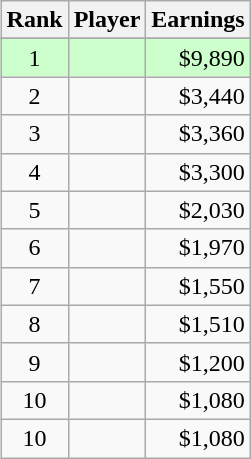<table class="wikitable" style="float:right; text-align:right; margin-left:1em">
<tr>
<th>Rank</th>
<th>Player</th>
<th>Earnings</th>
</tr>
<tr>
</tr>
<tr style="background-color:#ccffcc">
<td align=center>1</td>
<td style="text-align:left"></td>
<td>$9,890</td>
</tr>
<tr>
<td align=center>2</td>
<td style="text-align:left"></td>
<td>$3,440</td>
</tr>
<tr>
<td align=center>3</td>
<td style="text-align:left"></td>
<td>$3,360</td>
</tr>
<tr>
<td align=center>4</td>
<td style="text-align:left"></td>
<td>$3,300</td>
</tr>
<tr>
<td align=center>5</td>
<td style="text-align:left"></td>
<td>$2,030</td>
</tr>
<tr>
<td align=center>6</td>
<td style="text-align:left"></td>
<td>$1,970</td>
</tr>
<tr>
<td align=center>7</td>
<td style="text-align:left"></td>
<td>$1,550</td>
</tr>
<tr>
<td align=center>8</td>
<td style="text-align:left"></td>
<td>$1,510</td>
</tr>
<tr>
<td align=center>9</td>
<td style="text-align:left"></td>
<td>$1,200</td>
</tr>
<tr>
<td align=center>10</td>
<td style="text-align:left"></td>
<td>$1,080</td>
</tr>
<tr>
<td align=center>10</td>
<td style="text-align:left"></td>
<td>$1,080</td>
</tr>
</table>
